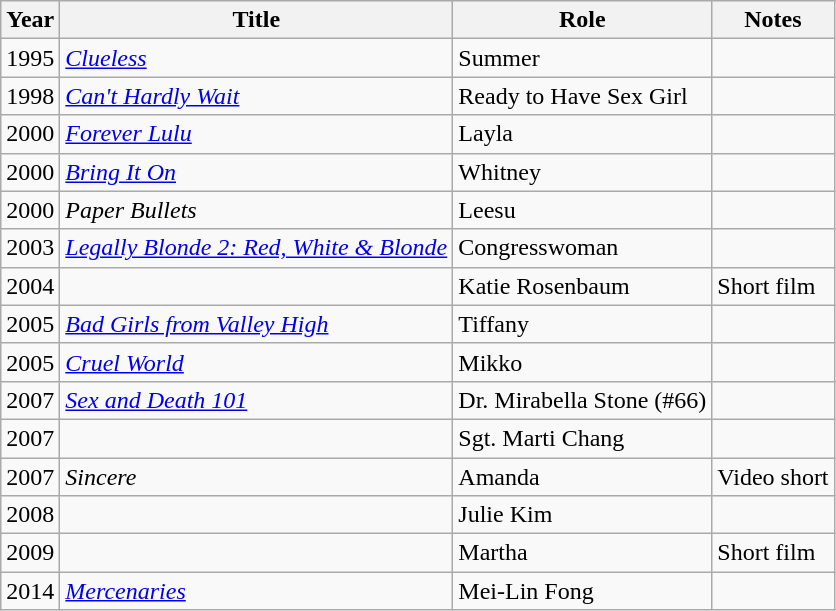<table class="wikitable sortable">
<tr>
<th>Year</th>
<th>Title</th>
<th>Role</th>
<th class="unsortable">Notes</th>
</tr>
<tr>
<td>1995</td>
<td><em><a href='#'>Clueless</a></em></td>
<td>Summer</td>
<td></td>
</tr>
<tr>
<td>1998</td>
<td><em><a href='#'>Can't Hardly Wait</a></em></td>
<td>Ready to Have Sex Girl</td>
<td></td>
</tr>
<tr>
<td>2000</td>
<td><em><a href='#'>Forever Lulu</a></em></td>
<td>Layla</td>
<td></td>
</tr>
<tr>
<td>2000</td>
<td><em><a href='#'>Bring It On</a></em></td>
<td>Whitney</td>
<td></td>
</tr>
<tr>
<td>2000</td>
<td><em>Paper Bullets</em></td>
<td>Leesu</td>
<td></td>
</tr>
<tr>
<td>2003</td>
<td><em><a href='#'>Legally Blonde 2: Red, White & Blonde</a></em></td>
<td>Congresswoman</td>
</tr>
<tr>
<td>2004</td>
<td><em></em></td>
<td>Katie Rosenbaum</td>
<td>Short film</td>
</tr>
<tr>
<td>2005</td>
<td><em><a href='#'>Bad Girls from Valley High</a></em></td>
<td>Tiffany</td>
<td></td>
</tr>
<tr>
<td>2005</td>
<td><em><a href='#'>Cruel World</a></em></td>
<td>Mikko</td>
<td></td>
</tr>
<tr>
<td>2007</td>
<td><em><a href='#'>Sex and Death 101</a></em></td>
<td>Dr. Mirabella Stone (#66)</td>
<td></td>
</tr>
<tr>
<td>2007</td>
<td><em></em></td>
<td>Sgt. Marti Chang</td>
<td></td>
</tr>
<tr>
<td>2007</td>
<td><em>Sincere</em></td>
<td>Amanda</td>
<td>Video short</td>
</tr>
<tr>
<td>2008</td>
<td><em></em></td>
<td>Julie Kim</td>
<td></td>
</tr>
<tr>
<td>2009</td>
<td><em></em></td>
<td>Martha</td>
<td>Short film</td>
</tr>
<tr>
<td>2014</td>
<td><em><a href='#'>Mercenaries</a></em></td>
<td>Mei-Lin Fong</td>
<td></td>
</tr>
</table>
